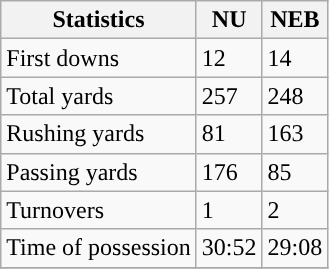<table class="wikitable">
<tr>
<th>Statistics</th>
<th>NU</th>
<th>NEB</th>
</tr>
<tr>
<td>First downs</td>
<td>12</td>
<td>14</td>
</tr>
<tr>
<td>Total yards</td>
<td>257</td>
<td>248</td>
</tr>
<tr>
<td>Rushing yards</td>
<td>81</td>
<td>163</td>
</tr>
<tr>
<td>Passing yards</td>
<td>176</td>
<td>85</td>
</tr>
<tr>
<td>Turnovers</td>
<td>1</td>
<td>2</td>
</tr>
<tr>
<td>Time of possession</td>
<td>30:52</td>
<td>29:08</td>
</tr>
<tr>
</tr>
</table>
